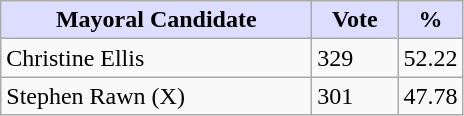<table class="wikitable">
<tr>
<th style="background:#ddf; width:200px;">Mayoral Candidate</th>
<th style="background:#ddf; width:50px;">Vote</th>
<th style="background:#ddf; width:30px;">%</th>
</tr>
<tr>
<td>Christine Ellis</td>
<td>329</td>
<td>52.22</td>
</tr>
<tr>
<td>Stephen Rawn (X)</td>
<td>301</td>
<td>47.78</td>
</tr>
</table>
